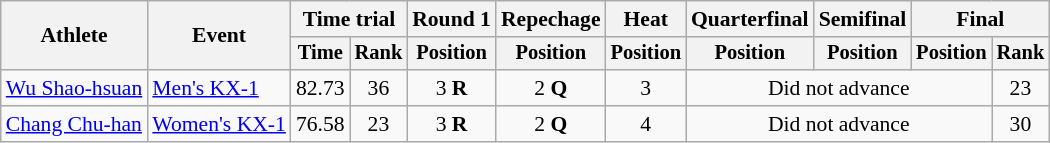<table class="wikitable" style="font-size:90%; text-align:center">
<tr>
<th rowspan="2">Athlete</th>
<th rowspan="2">Event</th>
<th colspan="2">Time trial</th>
<th>Round 1</th>
<th>Repechage</th>
<th>Heat</th>
<th>Quarterfinal</th>
<th>Semifinal</th>
<th colspan="2">Final</th>
</tr>
<tr style="font-size:95%">
<th>Time</th>
<th>Rank</th>
<th>Position</th>
<th>Position</th>
<th>Position</th>
<th>Position</th>
<th>Position</th>
<th>Position</th>
<th>Rank</th>
</tr>
<tr>
<td align="left"><a href='#'>Wu Shao-hsuan</a></td>
<td align="left"><a href='#'>Men's KX-1</a></td>
<td>82.73</td>
<td>36</td>
<td>3 <strong>R</strong></td>
<td>2 <strong>Q</strong></td>
<td>3</td>
<td colspan="3">Did not advance</td>
<td>23</td>
</tr>
<tr>
<td align="left"><a href='#'>Chang Chu-han</a></td>
<td align="left"><a href='#'>Women's KX-1</a></td>
<td>76.58</td>
<td>23</td>
<td>3 <strong>R</strong></td>
<td>2 <strong>Q</strong></td>
<td>4</td>
<td colspan="3">Did not advance</td>
<td>30</td>
</tr>
</table>
